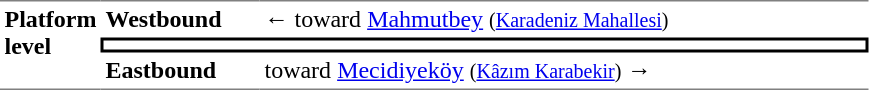<table cellpadding="3" cellspacing="0" border="0">
<tr>
<td rowspan="3" width="50" style="border-top-color: gray; border-bottom-color: gray; border-top-width: 1px; border-bottom-width: 1px; border-top-style: solid; border-bottom-style: solid;" valign="top"><strong>Platform level</strong></td>
<td width="100" style="border-top-color: gray; border-top-width: 1px; border-top-style: solid;"><strong>Westbound</strong></td>
<td width="400" style="border-top-color: gray; border-top-width: 1px; border-top-style: solid;">←  toward <a href='#'>Mahmutbey</a> <small>(<a href='#'>Karadeniz Mahallesi</a>)</small></td>
</tr>
<tr>
<td colspan="2" style="border: 2px solid black; border-image: none; text-align: center;"></td>
</tr>
<tr>
<td style="border-bottom-color: gray; border-bottom-width: 1px; border-bottom-style: solid;"><strong>Eastbound</strong></td>
<td style="border-bottom-color: gray; border-bottom-width: 1px; border-bottom-style: solid;"> toward <a href='#'>Mecidiyeköy</a> <small>(<a href='#'>Kâzım Karabekir</a>)</small> →</td>
</tr>
</table>
